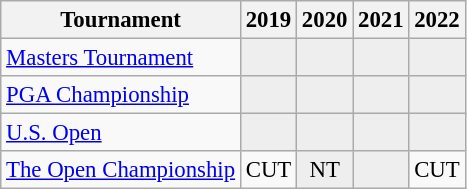<table class="wikitable" style="font-size:95%;text-align:center;">
<tr>
<th>Tournament</th>
<th>2019</th>
<th>2020</th>
<th>2021</th>
<th>2022</th>
</tr>
<tr>
<td align=left><a href='#'>Masters Tournament</a></td>
<td style= "background:#eeeeee;"></td>
<td style= "background:#eeeeee;"></td>
<td style= "background:#eeeeee;"></td>
<td style= "background:#eeeeee;"></td>
</tr>
<tr>
<td align=left><a href='#'>PGA Championship</a></td>
<td style= "background:#eeeeee;"></td>
<td style= "background:#eeeeee;"></td>
<td style= "background:#eeeeee;"></td>
<td style= "background:#eeeeee;"></td>
</tr>
<tr>
<td align=left><a href='#'>U.S. Open</a></td>
<td style="background:#eeeeee;"></td>
<td style= "background:#eeeeee;"></td>
<td style= "background:#eeeeee;"></td>
<td style= "background:#eeeeee;"></td>
</tr>
<tr>
<td align=left><a href='#'>The Open Championship</a></td>
<td>CUT</td>
<td style= "background:#eeeeee;">NT</td>
<td style= "background:#eeeeee;"></td>
<td>CUT</td>
</tr>
</table>
